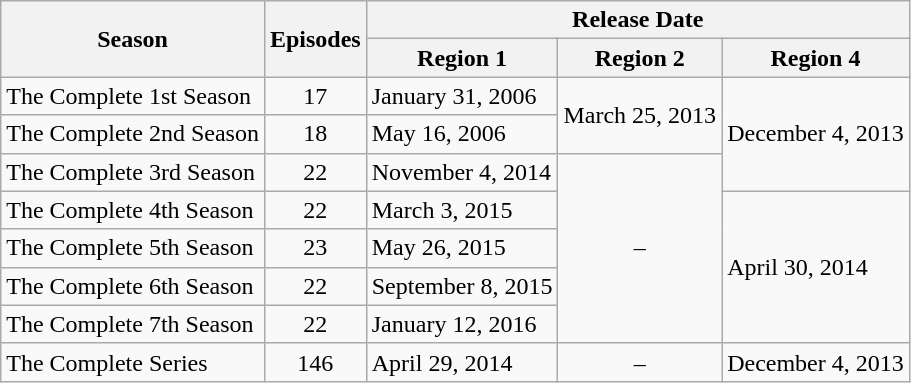<table class="wikitable" style="white-space:nowrap;">
<tr>
<th rowspan="2">Season</th>
<th rowspan="2">Episodes</th>
<th colspan="3">Release Date</th>
</tr>
<tr>
<th>Region 1</th>
<th>Region 2</th>
<th>Region 4</th>
</tr>
<tr>
<td>The Complete 1st Season</td>
<td style="text-align:center;">17</td>
<td>January 31, 2006</td>
<td rowspan="2">March 25, 2013</td>
<td rowspan="3">December 4, 2013</td>
</tr>
<tr>
<td>The Complete 2nd Season</td>
<td style="text-align:center;">18</td>
<td>May 16, 2006</td>
</tr>
<tr>
<td>The Complete 3rd Season</td>
<td style="text-align:center;">22</td>
<td>November 4, 2014</td>
<td style="text-align:center;" rowspan="5">–</td>
</tr>
<tr>
<td>The Complete 4th Season</td>
<td style="text-align:center;">22</td>
<td>March 3, 2015</td>
<td rowspan="4">April 30, 2014</td>
</tr>
<tr>
<td>The Complete 5th Season</td>
<td style="text-align:center;">23</td>
<td>May 26, 2015</td>
</tr>
<tr>
<td>The Complete 6th Season</td>
<td style="text-align:center;">22</td>
<td>September 8, 2015</td>
</tr>
<tr>
<td>The Complete 7th Season</td>
<td style="text-align:center;">22</td>
<td>January 12, 2016</td>
</tr>
<tr>
<td>The Complete Series</td>
<td style="text-align:center;">146</td>
<td>April 29, 2014</td>
<td style="text-align:center;">–</td>
<td>December 4, 2013</td>
</tr>
</table>
